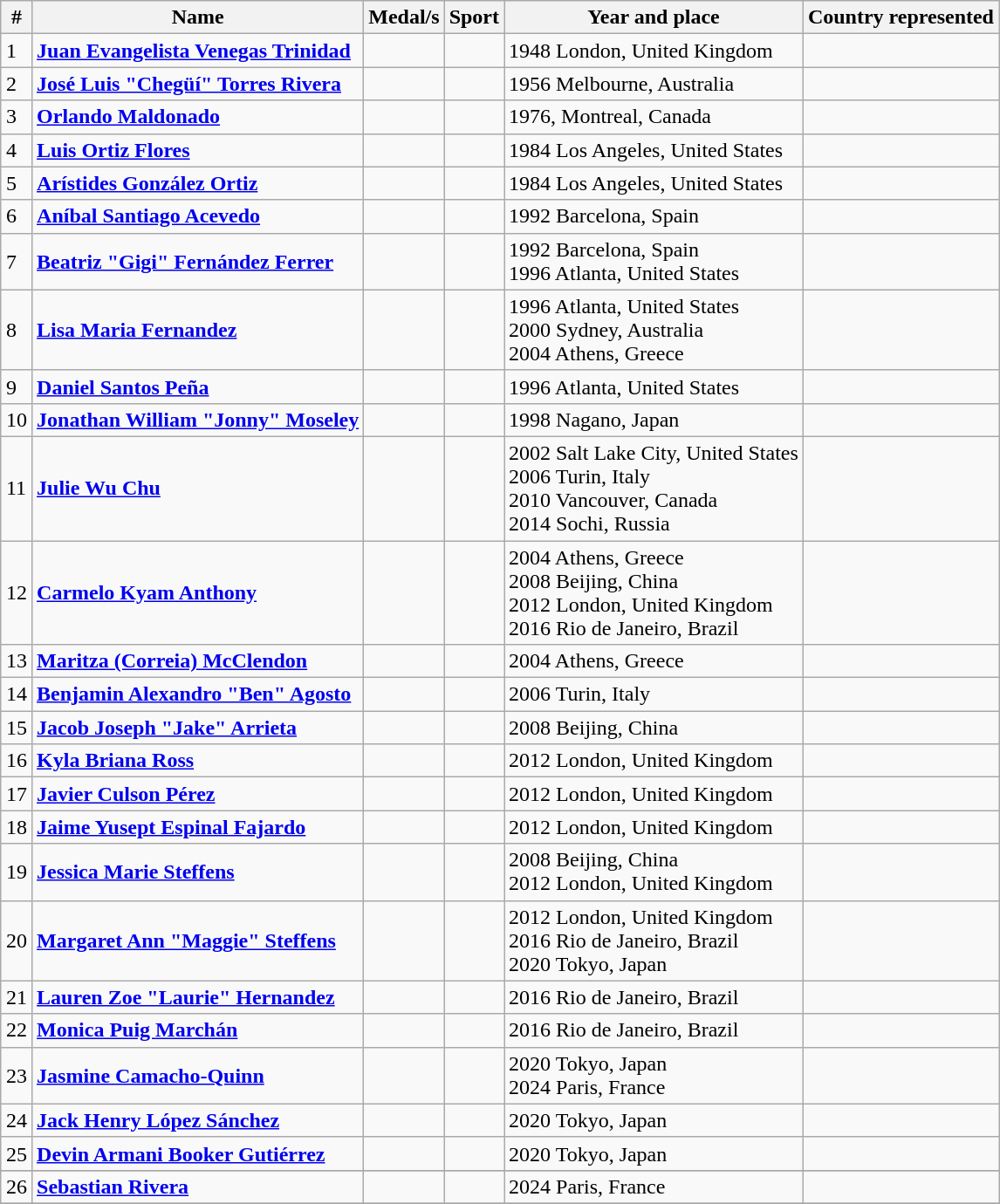<table class="wikitable" style="margin: 1em auto;">
<tr>
<th>#</th>
<th>Name</th>
<th>Medal/s</th>
<th>Sport</th>
<th>Year and place</th>
<th>Country represented</th>
</tr>
<tr>
<td>1</td>
<td><strong><a href='#'>Juan Evangelista Venegas Trinidad</a></strong></td>
<td></td>
<td></td>
<td>1948 London, United Kingdom</td>
<td></td>
</tr>
<tr>
<td>2</td>
<td><strong><a href='#'>José Luis "Chegüí" Torres Rivera</a></strong></td>
<td></td>
<td></td>
<td>1956 Melbourne, Australia</td>
<td></td>
</tr>
<tr>
<td>3</td>
<td><strong><a href='#'>Orlando Maldonado</a></strong></td>
<td></td>
<td></td>
<td>1976, Montreal, Canada</td>
<td></td>
</tr>
<tr>
<td>4</td>
<td><strong><a href='#'>Luis Ortiz Flores</a></strong></td>
<td></td>
<td></td>
<td>1984 Los Angeles, United States</td>
<td></td>
</tr>
<tr>
<td>5</td>
<td><strong><a href='#'>Arístides González Ortiz</a></strong></td>
<td></td>
<td></td>
<td>1984 Los Angeles, United States</td>
<td></td>
</tr>
<tr>
<td>6</td>
<td><strong><a href='#'>Aníbal Santiago Acevedo</a></strong></td>
<td></td>
<td></td>
<td>1992 Barcelona, Spain</td>
<td></td>
</tr>
<tr>
<td>7</td>
<td><strong><a href='#'>Beatriz "Gigi" Fernández Ferrer</a></strong></td>
<td></td>
<td></td>
<td>1992 Barcelona, Spain<br>1996 Atlanta, United States</td>
<td></td>
</tr>
<tr>
<td>8</td>
<td><strong><a href='#'>Lisa Maria Fernandez</a></strong></td>
<td></td>
<td></td>
<td>1996 Atlanta, United States<br>2000 Sydney, Australia<br>2004 Athens, Greece</td>
<td></td>
</tr>
<tr>
<td>9</td>
<td><strong><a href='#'>Daniel Santos Peña</a></strong></td>
<td></td>
<td></td>
<td>1996 Atlanta, United States</td>
<td></td>
</tr>
<tr>
<td>10</td>
<td><strong><a href='#'>Jonathan William "Jonny" Moseley</a></strong></td>
<td></td>
<td></td>
<td>1998 Nagano, Japan</td>
<td></td>
</tr>
<tr>
<td>11</td>
<td><strong><a href='#'>Julie Wu Chu</a></strong></td>
<td></td>
<td></td>
<td>2002 Salt Lake City, United States<br>2006 Turin, Italy<br>2010 Vancouver, Canada<br>2014 Sochi, Russia</td>
<td></td>
</tr>
<tr>
<td>12</td>
<td><strong><a href='#'>Carmelo Kyam Anthony</a></strong></td>
<td></td>
<td></td>
<td>2004 Athens, Greece<br>2008 Beijing, China<br>2012 London, United Kingdom<br>2016 Rio de Janeiro, Brazil</td>
<td></td>
</tr>
<tr>
<td>13</td>
<td><strong><a href='#'>Maritza (Correia) McClendon</a></strong></td>
<td></td>
<td></td>
<td>2004 Athens, Greece</td>
<td></td>
</tr>
<tr>
<td>14</td>
<td><strong><a href='#'>Benjamin Alexandro "Ben" Agosto</a></strong></td>
<td></td>
<td></td>
<td>2006 Turin, Italy</td>
<td></td>
</tr>
<tr>
<td>15</td>
<td><strong><a href='#'>Jacob Joseph "Jake" Arrieta</a></strong></td>
<td></td>
<td></td>
<td>2008 Beijing, China</td>
<td></td>
</tr>
<tr>
<td>16</td>
<td><strong><a href='#'>Kyla Briana Ross</a></strong></td>
<td></td>
<td></td>
<td>2012 London, United Kingdom</td>
<td></td>
</tr>
<tr>
<td>17</td>
<td><strong><a href='#'>Javier Culson Pérez</a></strong></td>
<td></td>
<td></td>
<td>2012 London, United Kingdom</td>
<td></td>
</tr>
<tr>
<td>18</td>
<td><strong><a href='#'>Jaime Yusept Espinal Fajardo</a></strong></td>
<td></td>
<td></td>
<td>2012 London, United Kingdom</td>
<td></td>
</tr>
<tr>
<td>19</td>
<td><strong><a href='#'>Jessica Marie Steffens</a></strong></td>
<td></td>
<td></td>
<td>2008 Beijing, China<br>2012 London, United Kingdom</td>
<td></td>
</tr>
<tr>
<td>20</td>
<td><strong><a href='#'>Margaret Ann "Maggie" Steffens</a></strong></td>
<td></td>
<td></td>
<td>2012 London, United Kingdom<br>2016 Rio de Janeiro, Brazil<br>2020 Tokyo, Japan</td>
<td></td>
</tr>
<tr>
<td>21</td>
<td><strong><a href='#'>Lauren Zoe "Laurie" Hernandez</a></strong></td>
<td></td>
<td></td>
<td>2016 Rio de Janeiro, Brazil</td>
<td></td>
</tr>
<tr>
<td>22</td>
<td><strong><a href='#'>Monica Puig Marchán</a></strong></td>
<td></td>
<td></td>
<td>2016 Rio de Janeiro, Brazil</td>
<td></td>
</tr>
<tr>
<td>23</td>
<td><strong><a href='#'>Jasmine Camacho-Quinn</a></strong></td>
<td></td>
<td></td>
<td>2020 Tokyo, Japan<br>2024 Paris, France</td>
<td></td>
</tr>
<tr>
<td>24</td>
<td><strong><a href='#'>Jack Henry López Sánchez</a></strong></td>
<td></td>
<td></td>
<td>2020 Tokyo, Japan</td>
<td></td>
</tr>
<tr>
<td>25</td>
<td><strong><a href='#'>Devin Armani Booker Gutiérrez</a></strong></td>
<td></td>
<td></td>
<td>2020 Tokyo, Japan</td>
<td></td>
</tr>
<tr>
</tr>
<tr>
<td>26</td>
<td><strong><a href='#'>Sebastian Rivera</a></strong></td>
<td></td>
<td></td>
<td>2024 Paris, France</td>
<td></td>
</tr>
<tr>
</tr>
</table>
